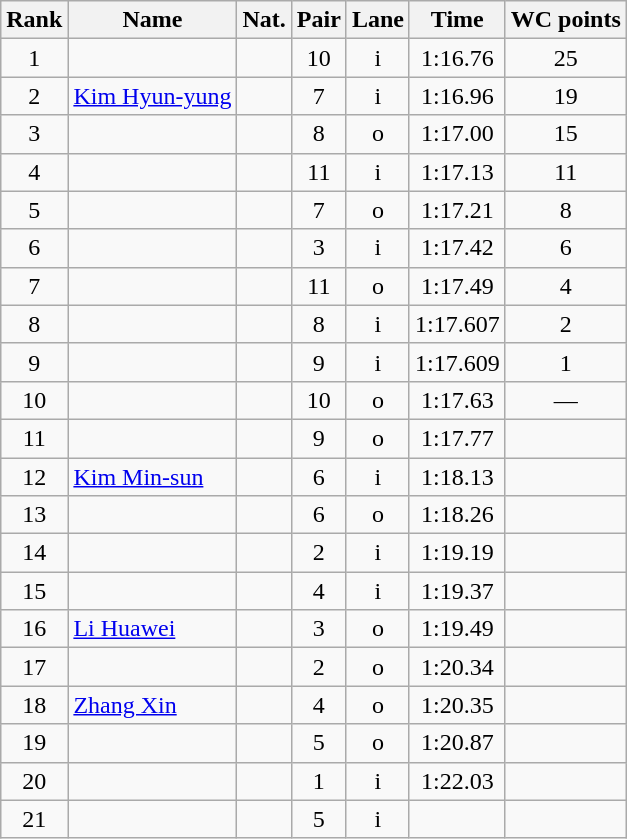<table class="wikitable sortable" style="text-align:center">
<tr>
<th>Rank</th>
<th>Name</th>
<th>Nat.</th>
<th>Pair</th>
<th>Lane</th>
<th>Time</th>
<th>WC points</th>
</tr>
<tr>
<td>1</td>
<td align=left></td>
<td></td>
<td>10</td>
<td>i</td>
<td>1:16.76</td>
<td>25</td>
</tr>
<tr>
<td>2</td>
<td align=left><a href='#'>Kim Hyun-yung</a></td>
<td></td>
<td>7</td>
<td>i</td>
<td>1:16.96</td>
<td>19</td>
</tr>
<tr>
<td>3</td>
<td align=left></td>
<td></td>
<td>8</td>
<td>o</td>
<td>1:17.00</td>
<td>15</td>
</tr>
<tr>
<td>4</td>
<td align=left></td>
<td></td>
<td>11</td>
<td>i</td>
<td>1:17.13</td>
<td>11</td>
</tr>
<tr>
<td>5</td>
<td align=left></td>
<td></td>
<td>7</td>
<td>o</td>
<td>1:17.21</td>
<td>8</td>
</tr>
<tr>
<td>6</td>
<td align=left></td>
<td></td>
<td>3</td>
<td>i</td>
<td>1:17.42</td>
<td>6</td>
</tr>
<tr>
<td>7</td>
<td align=left></td>
<td></td>
<td>11</td>
<td>o</td>
<td>1:17.49</td>
<td>4</td>
</tr>
<tr>
<td>8</td>
<td align=left></td>
<td></td>
<td>8</td>
<td>i</td>
<td>1:17.607</td>
<td>2</td>
</tr>
<tr>
<td>9</td>
<td align=left></td>
<td></td>
<td>9</td>
<td>i</td>
<td>1:17.609</td>
<td>1</td>
</tr>
<tr>
<td>10</td>
<td align=left></td>
<td></td>
<td>10</td>
<td>o</td>
<td>1:17.63</td>
<td>—</td>
</tr>
<tr>
<td>11</td>
<td align=left></td>
<td></td>
<td>9</td>
<td>o</td>
<td>1:17.77</td>
<td></td>
</tr>
<tr>
<td>12</td>
<td align=left><a href='#'>Kim Min-sun</a></td>
<td></td>
<td>6</td>
<td>i</td>
<td>1:18.13</td>
<td></td>
</tr>
<tr>
<td>13</td>
<td align=left></td>
<td></td>
<td>6</td>
<td>o</td>
<td>1:18.26</td>
<td></td>
</tr>
<tr>
<td>14</td>
<td align=left></td>
<td></td>
<td>2</td>
<td>i</td>
<td>1:19.19</td>
<td></td>
</tr>
<tr>
<td>15</td>
<td align=left></td>
<td></td>
<td>4</td>
<td>i</td>
<td>1:19.37</td>
<td></td>
</tr>
<tr>
<td>16</td>
<td align=left><a href='#'>Li Huawei</a></td>
<td></td>
<td>3</td>
<td>o</td>
<td>1:19.49</td>
<td></td>
</tr>
<tr>
<td>17</td>
<td align=left></td>
<td></td>
<td>2</td>
<td>o</td>
<td>1:20.34</td>
<td></td>
</tr>
<tr>
<td>18</td>
<td align=left><a href='#'>Zhang Xin</a></td>
<td></td>
<td>4</td>
<td>o</td>
<td>1:20.35</td>
<td></td>
</tr>
<tr>
<td>19</td>
<td align=left></td>
<td></td>
<td>5</td>
<td>o</td>
<td>1:20.87</td>
<td></td>
</tr>
<tr>
<td>20</td>
<td align=left></td>
<td></td>
<td>1</td>
<td>i</td>
<td>1:22.03</td>
<td></td>
</tr>
<tr>
<td>21</td>
<td align=left></td>
<td></td>
<td>5</td>
<td>i</td>
<td></td>
<td></td>
</tr>
</table>
